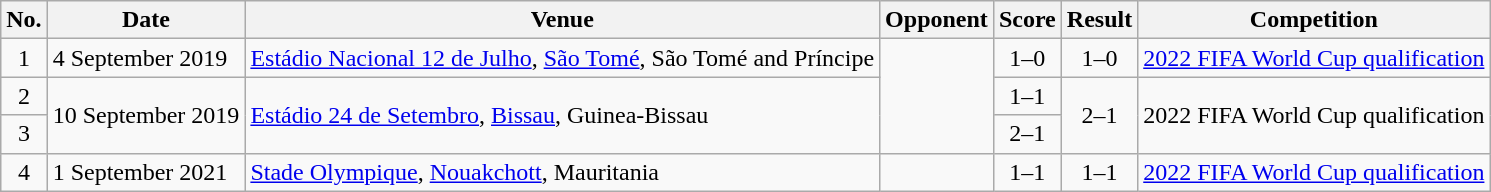<table class="wikitable sortable">
<tr>
<th scope="col">No.</th>
<th scope="col">Date</th>
<th scope="col">Venue</th>
<th scope="col">Opponent</th>
<th scope="col">Score</th>
<th scope="col">Result</th>
<th scope="col">Competition</th>
</tr>
<tr>
<td style="text-align:center">1</td>
<td>4 September 2019</td>
<td><a href='#'>Estádio Nacional 12 de Julho</a>, <a href='#'>São Tomé</a>, São Tomé and Príncipe</td>
<td rowspan="3"></td>
<td style="text-align:center">1–0</td>
<td style="text-align:center">1–0</td>
<td><a href='#'>2022 FIFA World Cup qualification</a></td>
</tr>
<tr>
<td style="text-align:center">2</td>
<td rowspan="2">10 September 2019</td>
<td rowspan="2"><a href='#'>Estádio 24 de Setembro</a>, <a href='#'>Bissau</a>, Guinea-Bissau</td>
<td style="text-align:center">1–1</td>
<td rowspan="2" style="text-align:center">2–1</td>
<td rowspan="2">2022 FIFA World Cup qualification</td>
</tr>
<tr>
<td style="text-align:center">3</td>
<td style="text-align:center">2–1</td>
</tr>
<tr>
<td style="text-align:center">4</td>
<td>1 September 2021</td>
<td><a href='#'>Stade Olympique</a>, <a href='#'>Nouakchott</a>, Mauritania</td>
<td></td>
<td style="text-align:center">1–1</td>
<td style="text-align:center">1–1</td>
<td><a href='#'>2022 FIFA World Cup qualification</a></td>
</tr>
</table>
